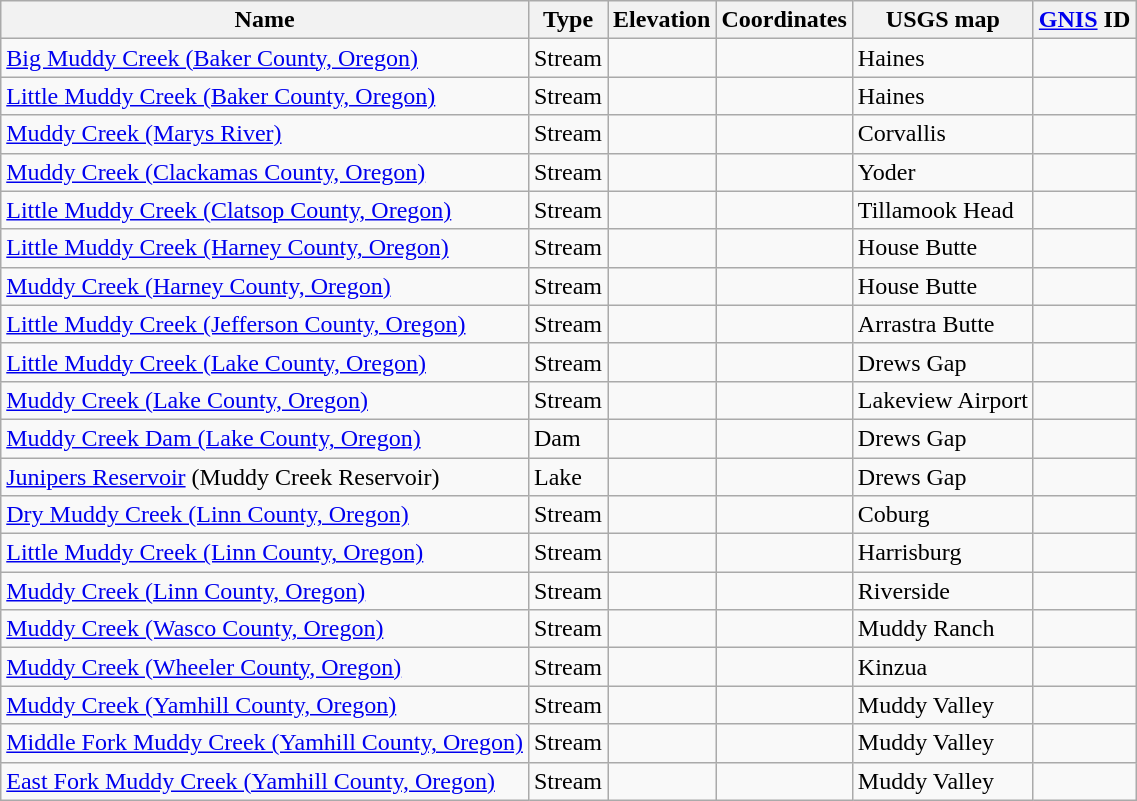<table class="wikitable sortable">
<tr>
<th>Name</th>
<th>Type</th>
<th>Elevation</th>
<th>Coordinates</th>
<th>USGS map</th>
<th><a href='#'>GNIS</a> ID</th>
</tr>
<tr>
<td><a href='#'>Big Muddy Creek (Baker County, Oregon)</a></td>
<td>Stream</td>
<td></td>
<td></td>
<td>Haines</td>
<td></td>
</tr>
<tr>
<td><a href='#'>Little Muddy Creek (Baker County, Oregon)</a></td>
<td>Stream</td>
<td></td>
<td></td>
<td>Haines</td>
<td></td>
</tr>
<tr>
<td><a href='#'>Muddy Creek (Marys River)</a></td>
<td>Stream</td>
<td></td>
<td></td>
<td>Corvallis</td>
<td></td>
</tr>
<tr>
<td><a href='#'>Muddy Creek (Clackamas County, Oregon)</a></td>
<td>Stream</td>
<td></td>
<td></td>
<td>Yoder</td>
<td></td>
</tr>
<tr>
<td><a href='#'>Little Muddy Creek (Clatsop County, Oregon)</a></td>
<td>Stream</td>
<td></td>
<td></td>
<td>Tillamook Head</td>
<td></td>
</tr>
<tr>
<td><a href='#'>Little Muddy Creek (Harney County, Oregon)</a></td>
<td>Stream</td>
<td></td>
<td></td>
<td>House Butte</td>
<td></td>
</tr>
<tr>
<td><a href='#'>Muddy Creek (Harney County, Oregon)</a></td>
<td>Stream</td>
<td></td>
<td></td>
<td>House Butte</td>
<td></td>
</tr>
<tr>
<td><a href='#'>Little Muddy Creek (Jefferson County, Oregon)</a></td>
<td>Stream</td>
<td></td>
<td></td>
<td>Arrastra Butte</td>
<td></td>
</tr>
<tr>
<td><a href='#'>Little Muddy Creek (Lake County, Oregon)</a></td>
<td>Stream</td>
<td></td>
<td></td>
<td>Drews Gap</td>
<td></td>
</tr>
<tr>
<td><a href='#'>Muddy Creek (Lake County, Oregon)</a></td>
<td>Stream</td>
<td></td>
<td></td>
<td>Lakeview Airport</td>
<td></td>
</tr>
<tr>
<td><a href='#'>Muddy Creek Dam (Lake County, Oregon)</a></td>
<td>Dam</td>
<td></td>
<td></td>
<td>Drews Gap</td>
<td></td>
</tr>
<tr>
<td><a href='#'>Junipers Reservoir</a> (Muddy Creek Reservoir)</td>
<td>Lake</td>
<td></td>
<td></td>
<td>Drews Gap</td>
<td></td>
</tr>
<tr>
<td><a href='#'>Dry Muddy Creek (Linn County, Oregon)</a></td>
<td>Stream</td>
<td></td>
<td></td>
<td>Coburg</td>
<td></td>
</tr>
<tr>
<td><a href='#'>Little Muddy Creek (Linn County, Oregon)</a></td>
<td>Stream</td>
<td></td>
<td></td>
<td>Harrisburg</td>
<td></td>
</tr>
<tr>
<td><a href='#'>Muddy Creek (Linn County, Oregon)</a></td>
<td>Stream</td>
<td></td>
<td></td>
<td>Riverside</td>
<td></td>
</tr>
<tr>
<td><a href='#'>Muddy Creek (Wasco County, Oregon)</a></td>
<td>Stream</td>
<td></td>
<td></td>
<td>Muddy Ranch</td>
<td></td>
</tr>
<tr>
<td><a href='#'>Muddy Creek (Wheeler County, Oregon)</a></td>
<td>Stream</td>
<td></td>
<td></td>
<td>Kinzua</td>
<td></td>
</tr>
<tr>
<td><a href='#'>Muddy Creek (Yamhill County, Oregon)</a></td>
<td>Stream</td>
<td></td>
<td></td>
<td>Muddy Valley</td>
<td></td>
</tr>
<tr>
<td><a href='#'>Middle Fork Muddy Creek (Yamhill County, Oregon)</a></td>
<td>Stream</td>
<td></td>
<td></td>
<td>Muddy Valley</td>
<td></td>
</tr>
<tr>
<td><a href='#'>East Fork Muddy Creek (Yamhill County, Oregon)</a></td>
<td>Stream</td>
<td></td>
<td></td>
<td>Muddy Valley</td>
<td></td>
</tr>
</table>
